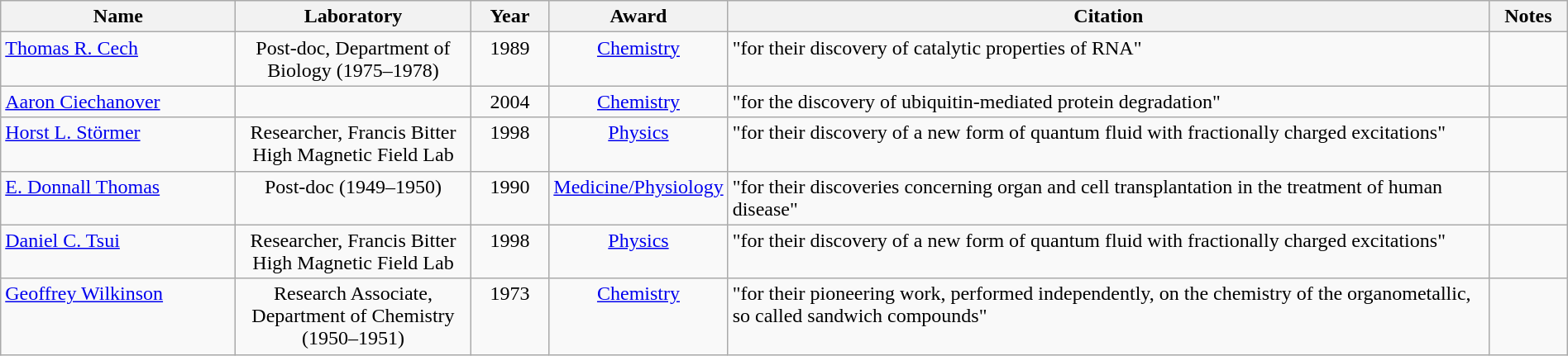<table class="wikitable sortable" style="width:100%">
<tr>
<th style="width:15%;">Name</th>
<th style="width:15%;">Laboratory</th>
<th style="width:5%;">Year</th>
<th style="width:10%;">Award</th>
<th style="width:*;">Citation</th>
<th style="width:5%;">Notes</th>
</tr>
<tr valign="top">
<td><a href='#'>Thomas R. Cech</a></td>
<td style="text-align:center;">Post-doc, Department of Biology (1975–1978)</td>
<td style="text-align:center;">1989</td>
<td style="text-align:center;"><a href='#'>Chemistry</a></td>
<td style="text-align:left;">"for their discovery of catalytic properties of RNA"</td>
<td style="text-align:center;"></td>
</tr>
<tr valign="top">
<td><a href='#'>Aaron Ciechanover</a></td>
<td style="text-align:center;"></td>
<td style="text-align:center;">2004</td>
<td style="text-align:center;"><a href='#'>Chemistry</a></td>
<td style="text-align:left;">"for the discovery of ubiquitin-mediated protein degradation"</td>
<td style="text-align:center;"></td>
</tr>
<tr valign="top">
<td><a href='#'>Horst L. Störmer</a></td>
<td style="text-align:center;">Researcher, Francis Bitter High Magnetic Field Lab</td>
<td style="text-align:center;">1998</td>
<td style="text-align:center;"><a href='#'>Physics</a></td>
<td style="text-align:left;">"for their discovery of a new form of quantum fluid with fractionally charged excitations"</td>
<td style="text-align:center;"></td>
</tr>
<tr valign="top">
<td><a href='#'>E. Donnall Thomas</a></td>
<td style="text-align:center;">Post-doc (1949–1950)</td>
<td style="text-align:center;">1990</td>
<td style="text-align:center;"><a href='#'>Medicine/Physiology</a></td>
<td style="text-align:left;">"for their discoveries concerning organ and cell transplantation in the treatment of human disease"</td>
<td style="text-align:center;"></td>
</tr>
<tr valign="top">
<td><a href='#'>Daniel C. Tsui</a></td>
<td style="text-align:center;">Researcher, Francis Bitter High Magnetic Field Lab</td>
<td style="text-align:center;">1998</td>
<td style="text-align:center;"><a href='#'>Physics</a></td>
<td style="text-align:left;">"for their discovery of a new form of quantum fluid with fractionally charged excitations"</td>
<td style="text-align:center;"></td>
</tr>
<tr valign="top">
<td><a href='#'>Geoffrey Wilkinson</a></td>
<td style="text-align:center;">Research Associate, Department of Chemistry (1950–1951)</td>
<td style="text-align:center;">1973</td>
<td style="text-align:center;"><a href='#'>Chemistry</a></td>
<td style="text-align:left;">"for their pioneering work, performed independently, on the chemistry of the organometallic, so called sandwich compounds"</td>
<td style="text-align:center;"></td>
</tr>
</table>
